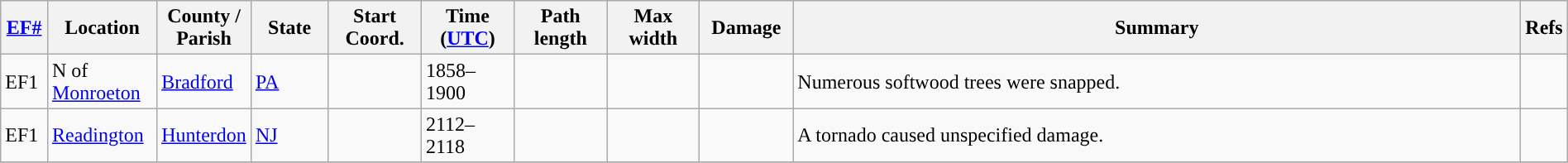<table class="wikitable sortable" style="width:100%;">
<tr>
<th scope="col" width="3%" align="center"><a href='#'>EF#</a></th>
<th scope="col" width="7%" align="center" class="unsortable">Location</th>
<th scope="col" width="6%" align="center" class="unsortable">County / Parish</th>
<th scope="col" width="5%" align="center">State</th>
<th scope="col" width="6%" align="center">Start Coord.</th>
<th scope="col" width="6%" align="center">Time (<a href='#'>UTC</a>)</th>
<th scope="col" width="6%" align="center">Path length</th>
<th scope="col" width="6%" align="center">Max width</th>
<th scope="col" width="6%" align="center">Damage</th>
<th scope="col" width="48%" class="unsortable" align="center">Summary</th>
<th scope="col" width="48%" class="unsortable" align="center">Refs</th>
</tr>
<tr>
<td>EF1</td>
<td>N of <a href='#'>Monroeton</a></td>
<td><a href='#'>Bradford</a></td>
<td><a href='#'>PA</a></td>
<td></td>
<td>1858–1900</td>
<td></td>
<td></td>
<td></td>
<td>Numerous softwood trees were snapped.</td>
<td></td>
</tr>
<tr>
<td>EF1</td>
<td><a href='#'>Readington</a></td>
<td><a href='#'>Hunterdon</a></td>
<td><a href='#'>NJ</a></td>
<td></td>
<td>2112–2118</td>
<td></td>
<td></td>
<td></td>
<td>A tornado caused unspecified damage.</td>
<td></td>
</tr>
<tr>
</tr>
</table>
